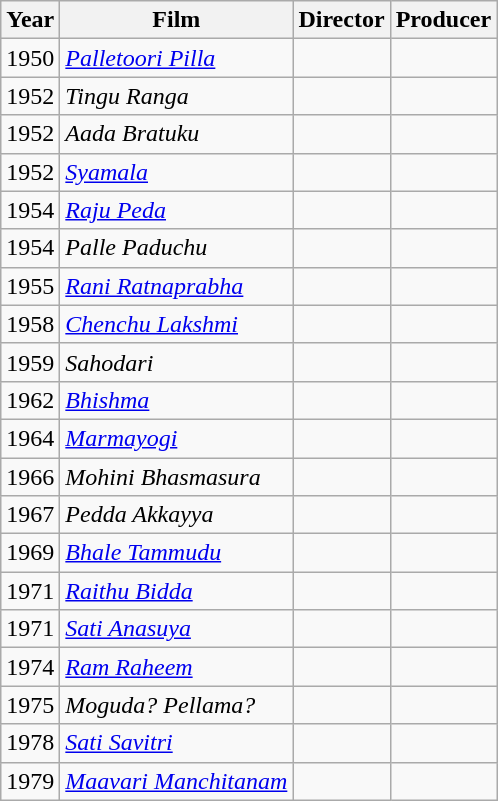<table class="wikitable sortable plainrowheaders">
<tr>
<th scope="col">Year</th>
<th scope="col">Film</th>
<th scope="col">Director</th>
<th scope="col">Producer</th>
</tr>
<tr>
<td>1950</td>
<td><em><a href='#'>Palletoori Pilla</a></em></td>
<td></td>
<td></td>
</tr>
<tr>
<td>1952</td>
<td><em>Tingu Ranga</em></td>
<td></td>
<td></td>
</tr>
<tr>
<td>1952</td>
<td><em>Aada Bratuku</em></td>
<td></td>
<td></td>
</tr>
<tr>
<td>1952</td>
<td><em><a href='#'>Syamala</a></em></td>
<td></td>
<td></td>
</tr>
<tr>
<td>1954</td>
<td><em><a href='#'>Raju Peda</a></em></td>
<td></td>
<td></td>
</tr>
<tr>
<td>1954</td>
<td><em>Palle Paduchu</em></td>
<td></td>
<td></td>
</tr>
<tr>
<td>1955</td>
<td><em><a href='#'>Rani Ratnaprabha</a></em></td>
<td></td>
<td></td>
</tr>
<tr>
<td>1958</td>
<td><em><a href='#'>Chenchu Lakshmi</a></em></td>
<td></td>
<td></td>
</tr>
<tr>
<td>1959</td>
<td><em>Sahodari</em></td>
<td></td>
<td></td>
</tr>
<tr>
<td>1962</td>
<td><em><a href='#'>Bhishma</a></em></td>
<td></td>
<td></td>
</tr>
<tr>
<td>1964</td>
<td><em><a href='#'>Marmayogi</a></em></td>
<td></td>
<td></td>
</tr>
<tr>
<td>1966</td>
<td><em>Mohini Bhasmasura</em></td>
<td></td>
<td></td>
</tr>
<tr>
<td>1967</td>
<td><em>Pedda Akkayya</em></td>
<td></td>
<td></td>
</tr>
<tr>
<td>1969</td>
<td><em><a href='#'>Bhale Tammudu</a></em></td>
<td></td>
<td></td>
</tr>
<tr>
<td>1971</td>
<td><em><a href='#'>Raithu Bidda</a></em></td>
<td></td>
<td></td>
</tr>
<tr>
<td>1971</td>
<td><em><a href='#'>Sati Anasuya</a></em></td>
<td></td>
<td></td>
</tr>
<tr>
<td>1974</td>
<td><em><a href='#'>Ram Raheem</a></em></td>
<td></td>
<td></td>
</tr>
<tr>
<td>1975</td>
<td><em>Moguda? Pellama?</em></td>
<td></td>
<td></td>
</tr>
<tr>
<td>1978</td>
<td><em><a href='#'>Sati Savitri</a></em></td>
<td></td>
<td></td>
</tr>
<tr>
<td>1979</td>
<td><em><a href='#'>Maavari Manchitanam</a></em></td>
<td></td>
<td></td>
</tr>
</table>
